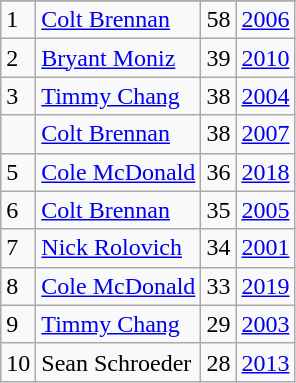<table class="wikitable">
<tr>
</tr>
<tr>
<td>1</td>
<td><a href='#'>Colt Brennan</a></td>
<td>58</td>
<td><a href='#'>2006</a></td>
</tr>
<tr>
<td>2</td>
<td><a href='#'>Bryant Moniz</a></td>
<td>39</td>
<td><a href='#'>2010</a></td>
</tr>
<tr>
<td>3</td>
<td><a href='#'>Timmy Chang</a></td>
<td>38</td>
<td><a href='#'>2004</a></td>
</tr>
<tr>
<td></td>
<td><a href='#'>Colt Brennan</a></td>
<td>38</td>
<td><a href='#'>2007</a></td>
</tr>
<tr>
<td>5</td>
<td><a href='#'>Cole McDonald</a></td>
<td>36</td>
<td><a href='#'>2018</a></td>
</tr>
<tr>
<td>6</td>
<td><a href='#'>Colt Brennan</a></td>
<td>35</td>
<td><a href='#'>2005</a></td>
</tr>
<tr>
<td>7</td>
<td><a href='#'>Nick Rolovich</a></td>
<td>34</td>
<td><a href='#'>2001</a></td>
</tr>
<tr>
<td>8</td>
<td><a href='#'>Cole McDonald</a></td>
<td>33</td>
<td><a href='#'>2019</a></td>
</tr>
<tr>
<td>9</td>
<td><a href='#'>Timmy Chang</a></td>
<td>29</td>
<td><a href='#'>2003</a></td>
</tr>
<tr>
<td>10</td>
<td>Sean Schroeder</td>
<td>28</td>
<td><a href='#'>2013</a></td>
</tr>
</table>
